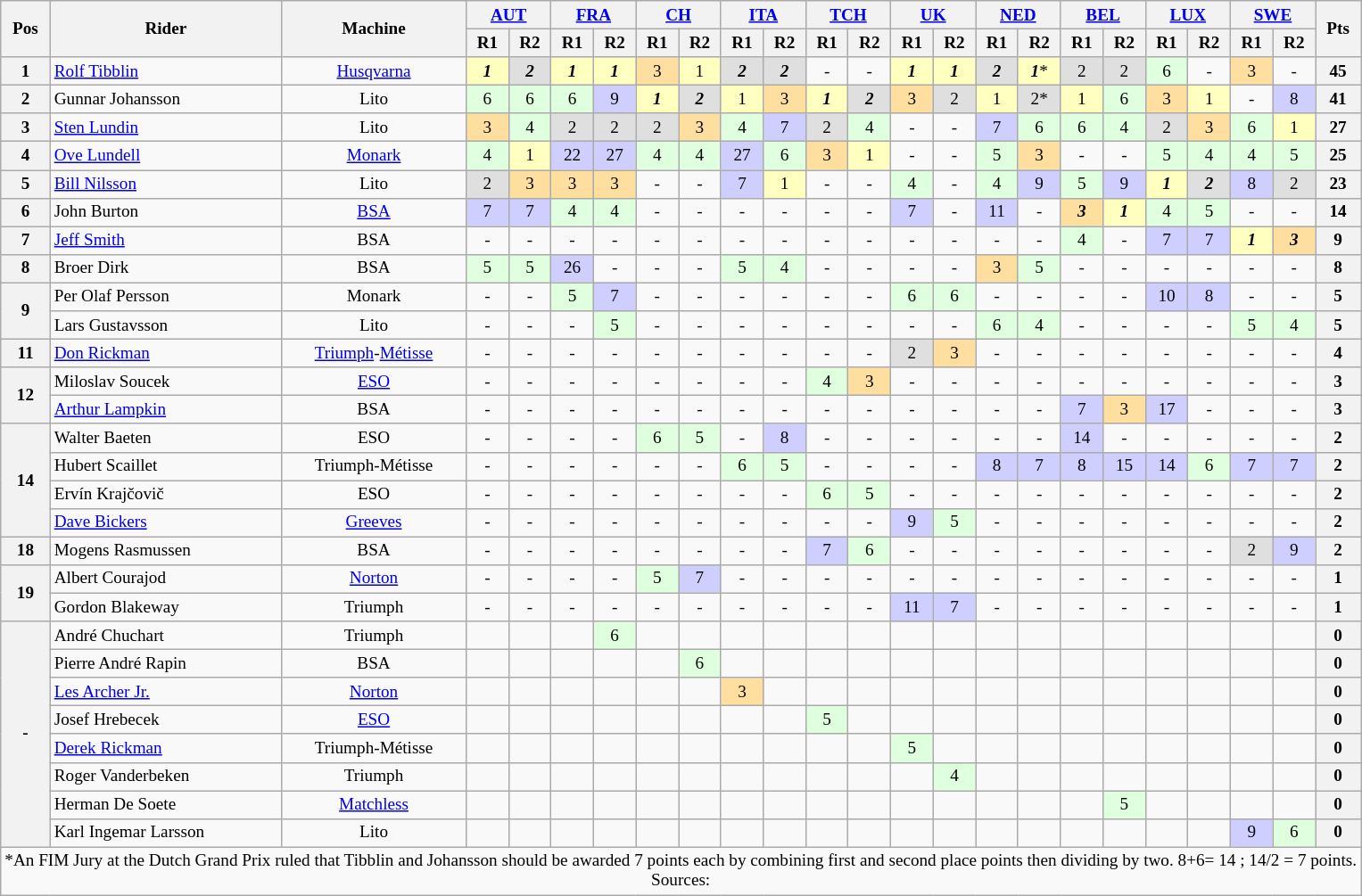<table class="wikitable" style="text-align:center; font-size:80%">
<tr>
<th valign="middle" rowspan=2>Pos</th>
<th valign="middle" rowspan=2>Rider</th>
<th valign="middle" rowspan=2>Machine</th>
<th colspan=2><a href='#'>AUT</a><br></th>
<th colspan=2><a href='#'>FRA</a><br></th>
<th colspan=2><a href='#'>CH</a><br></th>
<th colspan=2><a href='#'>ITA</a><br></th>
<th colspan=2><a href='#'>TCH</a><br></th>
<th colspan=2><a href='#'>UK</a><br></th>
<th colspan=2><a href='#'>NED</a><br></th>
<th colspan=2><a href='#'>BEL</a><br></th>
<th colspan=2><a href='#'>LUX</a><br></th>
<th colspan=2><a href='#'>SWE</a><br></th>
<th rowspan=2>Pts</th>
</tr>
<tr>
<th>R1</th>
<th>R2</th>
<th>R1</th>
<th>R2</th>
<th>R1</th>
<th>R2</th>
<th>R1</th>
<th>R2</th>
<th>R1</th>
<th>R2</th>
<th>R1</th>
<th>R2</th>
<th>R1</th>
<th>R2</th>
<th>R1</th>
<th>R2</th>
<th>R1</th>
<th>R2</th>
<th>R1</th>
<th>R2</th>
</tr>
<tr>
<th>1</th>
<td align=left> <a href='#'>Rolf Tibblin</a></td>
<td><a href='#'>Husqvarna</a></td>
<td style="background:#ffffbf;"><strong><em>1</em></strong></td>
<td style="background:#dfdfdf;"><strong><em>2</em></strong></td>
<td style="background:#ffffbf;"><strong><em>1</em></strong></td>
<td style="background:#ffffbf;"><strong><em>1</em></strong></td>
<td style="background:#ffdf9f;">3</td>
<td style="background:#ffffbf;">1</td>
<td style="background:#dfdfdf;"><strong><em>2</em></strong></td>
<td style="background:#dfdfdf;"><strong><em>2</em></strong></td>
<td>-</td>
<td>-</td>
<td style="background:#ffffbf;"><strong><em>1</em></strong></td>
<td style="background:#ffffbf;"><strong><em>1</em></strong></td>
<td style="background:#dfdfdf;"><strong><em>2</em></strong></td>
<td style="background:#ffffbf;"><strong><em>1</em></strong>*</td>
<td style="background:#dfdfdf;">2</td>
<td style="background:#dfdfdf;">2</td>
<td style="background:#dfffdf;">6</td>
<td>-</td>
<td style="background:#ffdf9f;">3</td>
<td>-</td>
<th>45</th>
</tr>
<tr>
<th>2</th>
<td align=left> Gunnar Johansson</td>
<td>Lito</td>
<td style="background:#dfffdf;">6</td>
<td style="background:#dfffdf;">6</td>
<td style="background:#dfffdf;">6</td>
<td style="background:#cfcfff;">9</td>
<td style="background:#ffffbf;"><strong><em>1</em></strong></td>
<td style="background:#dfdfdf;"><strong><em>2</em></strong></td>
<td style="background:#ffffbf;">1</td>
<td style="background:#ffdf9f;">3</td>
<td style="background:#ffffbf;"><strong><em>1</em></strong></td>
<td style="background:#dfdfdf;"><strong><em>2</em></strong></td>
<td style="background:#ffdf9f;">3</td>
<td style="background:#dfdfdf;">2</td>
<td style="background:#ffffbf;">1</td>
<td style="background:#dfdfdf;">2*</td>
<td style="background:#ffffbf;">1</td>
<td style="background:#dfffdf;">6</td>
<td style="background:#ffdf9f;">3</td>
<td style="background:#ffffbf;">1</td>
<td>-</td>
<td style="background:#cfcfff;">8</td>
<th>41</th>
</tr>
<tr>
<th>3</th>
<td align=left> <a href='#'>Sten Lundin</a></td>
<td>Lito</td>
<td style="background:#ffdf9f;">3</td>
<td style="background:#dfffdf;">4</td>
<td style="background:#dfdfdf;">2</td>
<td style="background:#dfdfdf;">2</td>
<td style="background:#dfdfdf;">2</td>
<td style="background:#ffdf9f;">3</td>
<td style="background:#dfffdf;">4</td>
<td style="background:#cfcfff;">7</td>
<td style="background:#dfdfdf;">2</td>
<td style="background:#dfffdf;">4</td>
<td>-</td>
<td>-</td>
<td style="background:#cfcfff;">7</td>
<td style="background:#dfffdf;">6</td>
<td style="background:#dfffdf;">6</td>
<td style="background:#dfffdf;">4</td>
<td style="background:#dfdfdf;">2</td>
<td style="background:#ffdf9f;">3</td>
<td style="background:#dfffdf;">6</td>
<td style="background:#ffffbf;">1</td>
<th>27</th>
</tr>
<tr>
<th>4</th>
<td align=left> <a href='#'>Ove Lundell</a></td>
<td><a href='#'>Monark</a></td>
<td style="background:#dfffdf;">4</td>
<td style="background:#ffffbf;">1</td>
<td style="background:#cfcfff;">22</td>
<td style="background:#cfcfff;">27</td>
<td style="background:#dfffdf;">4</td>
<td style="background:#dfffdf;">4</td>
<td style="background:#cfcfff;">27</td>
<td style="background:#dfffdf;">6</td>
<td style="background:#ffdf9f;">3</td>
<td style="background:#ffffbf;">1</td>
<td>-</td>
<td>-</td>
<td style="background:#dfffdf;">5</td>
<td style="background:#ffdf9f;">3</td>
<td>-</td>
<td>-</td>
<td style="background:#dfffdf;">5</td>
<td style="background:#dfffdf;">4</td>
<td style="background:#dfffdf;">4</td>
<td style="background:#dfffdf;">5</td>
<th>25</th>
</tr>
<tr>
<th>5</th>
<td align=left> <a href='#'>Bill Nilsson</a></td>
<td>Lito</td>
<td style="background:#dfdfdf;">2</td>
<td style="background:#ffdf9f;">3</td>
<td style="background:#ffdf9f;">3</td>
<td style="background:#ffdf9f;">3</td>
<td>-</td>
<td>-</td>
<td style="background:#cfcfff;">7</td>
<td style="background:#ffffbf;">1</td>
<td>-</td>
<td>-</td>
<td style="background:#dfffdf;">4</td>
<td>-</td>
<td style="background:#dfffdf;">4</td>
<td style="background:#cfcfff;">9</td>
<td style="background:#dfffdf;">5</td>
<td style="background:#cfcfff;">9</td>
<td style="background:#ffffbf;"><strong><em>1</em></strong></td>
<td style="background:#dfdfdf;"><strong><em>2</em></strong></td>
<td style="background:#cfcfff;">8</td>
<td style="background:#dfdfdf;">2</td>
<th>23</th>
</tr>
<tr>
<th>6</th>
<td align=left> John Burton</td>
<td><a href='#'>BSA</a></td>
<td style="background:#cfcfff;">7</td>
<td style="background:#cfcfff;">7</td>
<td style="background:#dfffdf;">4</td>
<td style="background:#dfffdf;">4</td>
<td>-</td>
<td>-</td>
<td>-</td>
<td>-</td>
<td>-</td>
<td>-</td>
<td style="background:#cfcfff;">7</td>
<td>-</td>
<td style="background:#cfcfff;">11</td>
<td>-</td>
<td style="background:#ffdf9f;"><strong><em>3</em></strong></td>
<td style="background:#ffffbf;"><strong><em>1</em></strong></td>
<td style="background:#dfffdf;">4</td>
<td style="background:#dfffdf;">5</td>
<td>-</td>
<td>-</td>
<th>14</th>
</tr>
<tr>
<th>7</th>
<td align=left>  <a href='#'>Jeff Smith</a></td>
<td>BSA</td>
<td>-</td>
<td>-</td>
<td>-</td>
<td>-</td>
<td>-</td>
<td>-</td>
<td>-</td>
<td>-</td>
<td>-</td>
<td>-</td>
<td>-</td>
<td>-</td>
<td>-</td>
<td>-</td>
<td style="background:#dfffdf;">4</td>
<td>-</td>
<td style="background:#cfcfff;">7</td>
<td style="background:#cfcfff;">7</td>
<td style="background:#ffffbf;"><strong><em>1</em></strong></td>
<td style="background:#ffdf9f;"><strong><em>3</em></strong></td>
<th>9</th>
</tr>
<tr>
<th>8</th>
<td align=left> Broer Dirk</td>
<td>BSA</td>
<td style="background:#dfffdf;">5</td>
<td style="background:#dfffdf;">5</td>
<td style="background:#cfcfff;">26</td>
<td>-</td>
<td>-</td>
<td>-</td>
<td style="background:#dfffdf;">5</td>
<td style="background:#dfffdf;">4</td>
<td>-</td>
<td>-</td>
<td>-</td>
<td>-</td>
<td style="background:#ffdf9f;">3</td>
<td style="background:#dfffdf;">5</td>
<td>-</td>
<td>-</td>
<td>-</td>
<td>-</td>
<td>-</td>
<td>-</td>
<th>8</th>
</tr>
<tr>
<th rowspan=2>9</th>
<td align=left> Per Olaf Persson</td>
<td>Monark</td>
<td>-</td>
<td>-</td>
<td style="background:#dfffdf;">5</td>
<td style="background:#cfcfff;">7</td>
<td>-</td>
<td>-</td>
<td>-</td>
<td>-</td>
<td>-</td>
<td>-</td>
<td style="background:#dfffdf;">6</td>
<td style="background:#dfffdf;">6</td>
<td>-</td>
<td>-</td>
<td>-</td>
<td>-</td>
<td style="background:#cfcfff;">10</td>
<td style="background:#cfcfff;">8</td>
<td>-</td>
<td>-</td>
<th>5</th>
</tr>
<tr>
<td align=left> Lars Gustavsson</td>
<td>Lito</td>
<td>-</td>
<td>-</td>
<td>-</td>
<td style="background:#dfffdf;">5</td>
<td>-</td>
<td>-</td>
<td>-</td>
<td>-</td>
<td>-</td>
<td>-</td>
<td>-</td>
<td>-</td>
<td style="background:#dfffdf;">6</td>
<td style="background:#dfffdf;">4</td>
<td>-</td>
<td>-</td>
<td>-</td>
<td>-</td>
<td style="background:#dfffdf;">5</td>
<td style="background:#dfffdf;">4</td>
<th>5</th>
</tr>
<tr>
<th>11</th>
<td align=left> <a href='#'>Don Rickman</a></td>
<td><a href='#'>Triumph</a>-<a href='#'>Métisse</a></td>
<td>-</td>
<td>-</td>
<td>-</td>
<td>-</td>
<td>-</td>
<td>-</td>
<td>-</td>
<td>-</td>
<td>-</td>
<td>-</td>
<td style="background:#dfdfdf;">2</td>
<td style="background:#ffdf9f;">3</td>
<td>-</td>
<td>-</td>
<td>-</td>
<td>-</td>
<td>-</td>
<td>-</td>
<td>-</td>
<td>-</td>
<th>4</th>
</tr>
<tr>
<th rowspan=2>12</th>
<td align=left> Miloslav Soucek</td>
<td><a href='#'>ESO</a></td>
<td>-</td>
<td>-</td>
<td>-</td>
<td>-</td>
<td>-</td>
<td>-</td>
<td>-</td>
<td>-</td>
<td style="background:#dfffdf;">4</td>
<td style="background:#ffdf9f;">3</td>
<td>-</td>
<td>-</td>
<td>-</td>
<td>-</td>
<td>-</td>
<td>-</td>
<td>-</td>
<td>-</td>
<td>-</td>
<td>-</td>
<th>3</th>
</tr>
<tr>
<td align=left> <a href='#'>Arthur Lampkin</a></td>
<td>BSA</td>
<td>-</td>
<td>-</td>
<td>-</td>
<td>-</td>
<td>-</td>
<td>-</td>
<td>-</td>
<td>-</td>
<td>-</td>
<td>-</td>
<td>-</td>
<td>-</td>
<td>-</td>
<td>-</td>
<td style="background:#cfcfff;">7</td>
<td style="background:#ffdf9f;">3</td>
<td style="background:#cfcfff;">17</td>
<td>-</td>
<td>-</td>
<td>-</td>
<th>3</th>
</tr>
<tr>
<th rowspan=4>14</th>
<td align=left> Walter Baeten</td>
<td>ESO</td>
<td>-</td>
<td>-</td>
<td>-</td>
<td>-</td>
<td style="background:#dfffdf;">6</td>
<td style="background:#dfffdf;">5</td>
<td>-</td>
<td style="background:#cfcfff;">8</td>
<td>-</td>
<td>-</td>
<td>-</td>
<td>-</td>
<td>-</td>
<td>-</td>
<td style="background:#cfcfff;">14</td>
<td>-</td>
<td>-</td>
<td>-</td>
<td>-</td>
<td>-</td>
<th>2</th>
</tr>
<tr>
<td align=left> Hubert Scaillet</td>
<td>Triumph-Métisse</td>
<td>-</td>
<td>-</td>
<td>-</td>
<td>-</td>
<td>-</td>
<td>-</td>
<td style="background:#dfffdf;">6</td>
<td style="background:#dfffdf;">5</td>
<td>-</td>
<td>-</td>
<td>-</td>
<td>-</td>
<td style="background:#cfcfff;">8</td>
<td style="background:#cfcfff;">7</td>
<td style="background:#cfcfff;">8</td>
<td style="background:#cfcfff;">15</td>
<td style="background:#cfcfff;">14</td>
<td style="background:#dfffdf;">6</td>
<td style="background:#cfcfff;">7</td>
<td style="background:#cfcfff;">7</td>
<th>2</th>
</tr>
<tr>
<td align=left> Ervín Krajčovič</td>
<td>ESO</td>
<td>-</td>
<td>-</td>
<td>-</td>
<td>-</td>
<td>-</td>
<td>-</td>
<td>-</td>
<td>-</td>
<td style="background:#dfffdf;">6</td>
<td style="background:#dfffdf;">5</td>
<td>-</td>
<td>-</td>
<td>-</td>
<td>-</td>
<td>-</td>
<td>-</td>
<td>-</td>
<td>-</td>
<td>-</td>
<td>-</td>
<th>2</th>
</tr>
<tr>
<td align=left> <a href='#'>Dave Bickers</a></td>
<td><a href='#'>Greeves</a></td>
<td>-</td>
<td>-</td>
<td>-</td>
<td>-</td>
<td>-</td>
<td>-</td>
<td>-</td>
<td>-</td>
<td>-</td>
<td>-</td>
<td style="background:#cfcfff;">9</td>
<td style="background:#dfffdf;">5</td>
<td>-</td>
<td>-</td>
<td>-</td>
<td>-</td>
<td>-</td>
<td>-</td>
<td>-</td>
<td>-</td>
<th>2</th>
</tr>
<tr>
<th>18</th>
<td align=left> Mogens Rasmussen</td>
<td>BSA</td>
<td>-</td>
<td>-</td>
<td>-</td>
<td>-</td>
<td>-</td>
<td>-</td>
<td>-</td>
<td>-</td>
<td style="background:#cfcfff;">7</td>
<td style="background:#dfffdf;">6</td>
<td>-</td>
<td>-</td>
<td>-</td>
<td>-</td>
<td>-</td>
<td>-</td>
<td>-</td>
<td>-</td>
<td style="background:#dfdfdf;">2</td>
<td style="background:#cfcfff;">9</td>
<th>2</th>
</tr>
<tr>
<th rowspan=2>19</th>
<td align=left> Albert Courajod</td>
<td><a href='#'>Norton</a></td>
<td>-</td>
<td>-</td>
<td>-</td>
<td>-</td>
<td style="background:#dfffdf;">5</td>
<td style="background:#cfcfff;">7</td>
<td>-</td>
<td>-</td>
<td>-</td>
<td>-</td>
<td>-</td>
<td>-</td>
<td>-</td>
<td>-</td>
<td>-</td>
<td>-</td>
<td>-</td>
<td>-</td>
<td>-</td>
<td>-</td>
<th>1</th>
</tr>
<tr>
<td align=left> Gordon Blakeway</td>
<td>Triumph</td>
<td>-</td>
<td>-</td>
<td>-</td>
<td>-</td>
<td>-</td>
<td>-</td>
<td>-</td>
<td>-</td>
<td>-</td>
<td>-</td>
<td style="background:#cfcfff;">11</td>
<td style="background:#cfcfff;">7</td>
<td>-</td>
<td>-</td>
<td>-</td>
<td>-</td>
<td>-</td>
<td>-</td>
<td>-</td>
<td>-</td>
<th>1</th>
</tr>
<tr>
<th rowspan=8>-</th>
<td align=left> André Chuchart</td>
<td>Triumph</td>
<td></td>
<td></td>
<td></td>
<td style="background:#dfffdf;">6</td>
<td></td>
<td></td>
<td></td>
<td></td>
<td></td>
<td></td>
<td></td>
<td></td>
<td></td>
<td></td>
<td></td>
<td></td>
<td></td>
<td></td>
<td></td>
<td></td>
<th>0</th>
</tr>
<tr>
<td align=left> Pierre André Rapin</td>
<td>BSA</td>
<td></td>
<td></td>
<td></td>
<td></td>
<td></td>
<td style="background:#dfffdf;">6</td>
<td></td>
<td></td>
<td></td>
<td></td>
<td></td>
<td></td>
<td></td>
<td></td>
<td></td>
<td></td>
<td></td>
<td></td>
<td></td>
<td></td>
<th>0</th>
</tr>
<tr>
<td align=left> <a href='#'>Les Archer Jr.</a></td>
<td><a href='#'>Norton</a></td>
<td></td>
<td></td>
<td></td>
<td></td>
<td></td>
<td></td>
<td style="background:#ffdf9f;">3</td>
<td></td>
<td></td>
<td></td>
<td></td>
<td></td>
<td></td>
<td></td>
<td></td>
<td></td>
<td></td>
<td></td>
<td></td>
<td></td>
<th>0</th>
</tr>
<tr>
<td align=left> Josef Hrebecek</td>
<td><a href='#'>ESO</a></td>
<td></td>
<td></td>
<td></td>
<td></td>
<td></td>
<td></td>
<td></td>
<td></td>
<td style="background:#dfffdf;">5</td>
<td></td>
<td></td>
<td></td>
<td></td>
<td></td>
<td></td>
<td></td>
<td></td>
<td></td>
<td></td>
<td></td>
<th>0</th>
</tr>
<tr>
<td align=left> <a href='#'>Derek Rickman</a></td>
<td>Triumph-Métisse</td>
<td></td>
<td></td>
<td></td>
<td></td>
<td></td>
<td></td>
<td></td>
<td></td>
<td></td>
<td></td>
<td style="background:#dfffdf;">5</td>
<td></td>
<td></td>
<td></td>
<td></td>
<td></td>
<td></td>
<td></td>
<td></td>
<td></td>
<th>0</th>
</tr>
<tr>
<td align=left> Roger Vanderbeken</td>
<td>Triumph</td>
<td></td>
<td></td>
<td></td>
<td></td>
<td></td>
<td></td>
<td></td>
<td></td>
<td></td>
<td></td>
<td></td>
<td style="background:#dfffdf;">4</td>
<td></td>
<td></td>
<td></td>
<td></td>
<td></td>
<td></td>
<td></td>
<td></td>
<th>0</th>
</tr>
<tr>
<td align=left> Herman De Soete</td>
<td><a href='#'>Matchless</a></td>
<td></td>
<td></td>
<td></td>
<td></td>
<td></td>
<td></td>
<td></td>
<td></td>
<td></td>
<td></td>
<td></td>
<td></td>
<td></td>
<td></td>
<td></td>
<td style="background:#dfffdf;">5</td>
<td></td>
<td></td>
<td></td>
<td></td>
<th>0</th>
</tr>
<tr>
<td align=left> Karl Ingemar Larsson</td>
<td>Lito</td>
<td></td>
<td></td>
<td></td>
<td></td>
<td></td>
<td></td>
<td></td>
<td></td>
<td></td>
<td></td>
<td></td>
<td></td>
<td></td>
<td></td>
<td></td>
<td></td>
<td></td>
<td></td>
<td style="background:#cfcfff;">9</td>
<td style="background:#dfffdf;">6</td>
<th>0</th>
</tr>
<tr>
<td colspan=24>*An FIM Jury at the Dutch Grand Prix ruled that Tibblin and Johansson should be awarded 7 points each by combining first and second place points then dividing by two. 8+6= 14 ; 14/2 = 7 points.<br>Sources:</td>
</tr>
</table>
